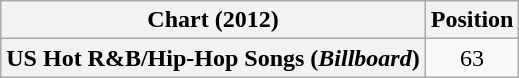<table class="wikitable plainrowheaders" style="text-align:center">
<tr>
<th scope="col">Chart (2012)</th>
<th scope="col">Position</th>
</tr>
<tr>
<th scope="row">US Hot R&B/Hip-Hop Songs (<em>Billboard</em>)</th>
<td>63</td>
</tr>
</table>
